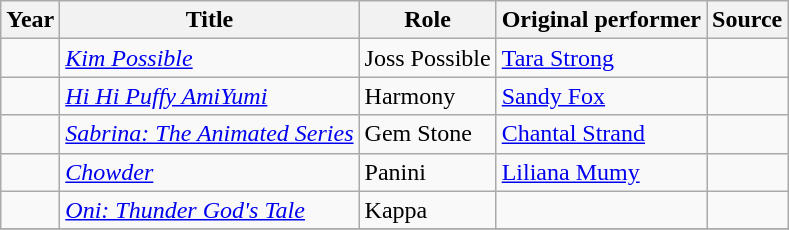<table class="wikitable sortable plainrowheaders">
<tr>
<th>Year</th>
<th class="unsortable">Title</th>
<th class="unsortable">Role</th>
<th class="unsortable">Original performer</th>
<th class="unsortable">Source</th>
</tr>
<tr>
<td></td>
<td><em><a href='#'>Kim Possible</a></em></td>
<td>Joss Possible</td>
<td><a href='#'>Tara Strong</a></td>
<td></td>
</tr>
<tr>
<td></td>
<td><em><a href='#'>Hi Hi Puffy AmiYumi</a></em></td>
<td>Harmony</td>
<td><a href='#'>Sandy Fox</a></td>
<td></td>
</tr>
<tr>
<td></td>
<td><em><a href='#'>Sabrina: The Animated Series</a></em></td>
<td>Gem Stone</td>
<td><a href='#'>Chantal Strand</a></td>
<td></td>
</tr>
<tr>
<td></td>
<td><em><a href='#'>Chowder</a></em></td>
<td>Panini</td>
<td><a href='#'>Liliana Mumy</a></td>
<td></td>
</tr>
<tr>
<td></td>
<td><em><a href='#'>Oni: Thunder God's Tale</a></em></td>
<td>Kappa</td>
<td></td>
<td></td>
</tr>
<tr>
</tr>
</table>
